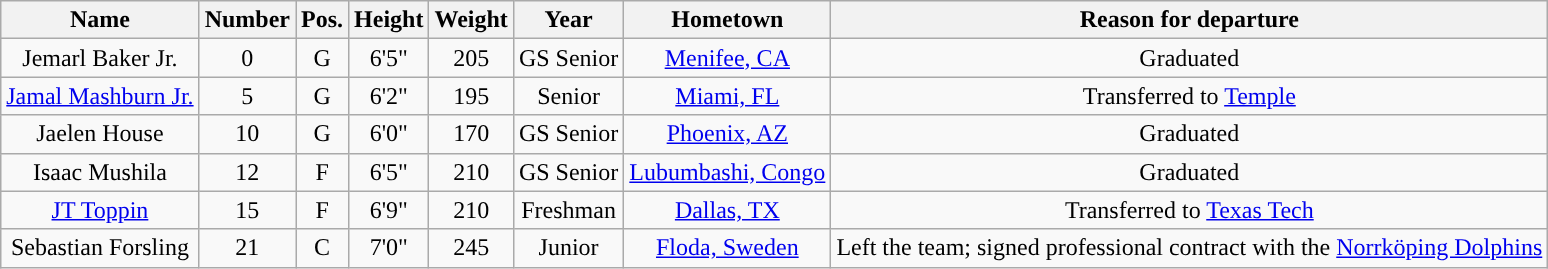<table class="wikitable sortable sortable" style="text-align:center">
<tr align=center>
<th>Name</th>
<th>Number</th>
<th>Pos.</th>
<th>Height</th>
<th>Weight</th>
<th>Year</th>
<th>Hometown</th>
<th class="unsortable">Reason for departure</th>
</tr>
<tr>
<td>Jemarl Baker Jr.</td>
<td>0</td>
<td>G</td>
<td>6'5"</td>
<td>205</td>
<td>GS Senior</td>
<td><a href='#'>Menifee, CA</a></td>
<td>Graduated</td>
</tr>
<tr>
<td><a href='#'>Jamal Mashburn Jr.</a></td>
<td>5</td>
<td>G</td>
<td>6'2"</td>
<td>195</td>
<td>Senior</td>
<td><a href='#'>Miami, FL</a></td>
<td>Transferred to <a href='#'>Temple</a></td>
</tr>
<tr>
<td>Jaelen House</td>
<td>10</td>
<td>G</td>
<td>6'0"</td>
<td>170</td>
<td>GS Senior</td>
<td><a href='#'>Phoenix, AZ</a></td>
<td>Graduated</td>
</tr>
<tr>
<td>Isaac Mushila</td>
<td>12</td>
<td>F</td>
<td>6'5"</td>
<td>210</td>
<td>GS Senior</td>
<td><a href='#'>Lubumbashi, Congo</a></td>
<td>Graduated</td>
</tr>
<tr>
<td><a href='#'>JT Toppin</a></td>
<td>15</td>
<td>F</td>
<td>6'9"</td>
<td>210</td>
<td>Freshman</td>
<td><a href='#'>Dallas, TX</a></td>
<td>Transferred to <a href='#'>Texas Tech</a></td>
</tr>
<tr>
<td>Sebastian Forsling</td>
<td>21</td>
<td>C</td>
<td>7'0"</td>
<td>245</td>
<td>Junior</td>
<td><a href='#'>Floda, Sweden</a></td>
<td>Left the team; signed professional contract with the <a href='#'>Norrköping Dolphins</a></td>
</tr>
</table>
